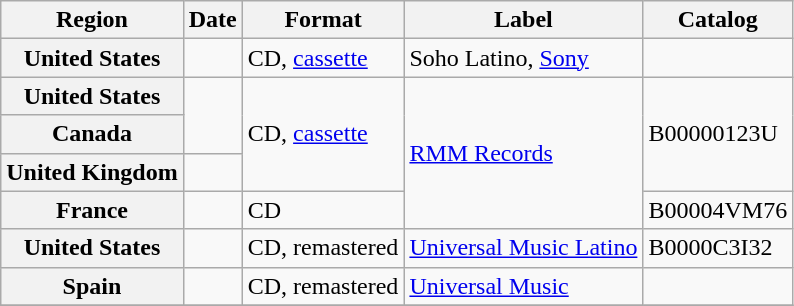<table class="wikitable plainrowheaders">
<tr>
<th scope="col">Region</th>
<th scope="col">Date</th>
<th scope="col">Format</th>
<th scope="col">Label</th>
<th scope="col">Catalog</th>
</tr>
<tr>
<th scope="row">United States</th>
<td></td>
<td>CD, <a href='#'>cassette</a></td>
<td>Soho Latino, <a href='#'>Sony</a></td>
<td></td>
</tr>
<tr>
<th scope="row">United States</th>
<td rowspan=2></td>
<td rowspan=3>CD, <a href='#'>cassette</a></td>
<td rowspan=4><a href='#'>RMM Records</a></td>
<td rowspan=3>B00000123U</td>
</tr>
<tr>
<th scope="row">Canada</th>
</tr>
<tr>
<th scope="row">United Kingdom</th>
<td></td>
</tr>
<tr>
<th scope="row">France</th>
<td></td>
<td>CD</td>
<td>B00004VM76</td>
</tr>
<tr>
<th scope="row">United States</th>
<td></td>
<td>CD, remastered</td>
<td><a href='#'>Universal Music Latino</a></td>
<td>B0000C3I32</td>
</tr>
<tr>
<th scope="row">Spain</th>
<td></td>
<td>CD, remastered</td>
<td><a href='#'>Universal Music</a></td>
<td></td>
</tr>
<tr>
</tr>
</table>
